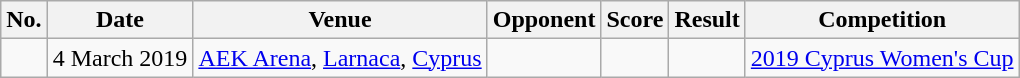<table class="wikitable">
<tr>
<th>No.</th>
<th>Date</th>
<th>Venue</th>
<th>Opponent</th>
<th>Score</th>
<th>Result</th>
<th>Competition</th>
</tr>
<tr>
<td></td>
<td>4 March 2019</td>
<td><a href='#'>AEK Arena</a>, <a href='#'>Larnaca</a>, <a href='#'>Cyprus</a></td>
<td></td>
<td></td>
<td></td>
<td><a href='#'>2019 Cyprus Women's Cup</a></td>
</tr>
</table>
